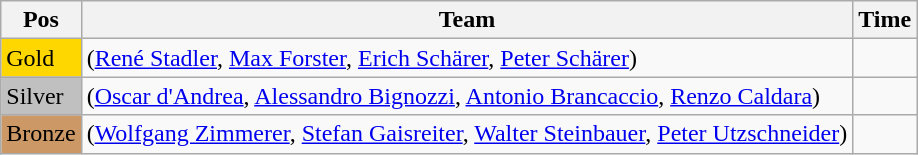<table class="wikitable">
<tr>
<th>Pos</th>
<th>Team</th>
<th>Time</th>
</tr>
<tr>
<td style="background:gold">Gold</td>
<td> (<a href='#'>René Stadler</a>, <a href='#'>Max Forster</a>, <a href='#'>Erich Schärer</a>, <a href='#'>Peter Schärer</a>)</td>
<td></td>
</tr>
<tr>
<td style="background:silver">Silver</td>
<td> (<a href='#'>Oscar d'Andrea</a>, <a href='#'>Alessandro Bignozzi</a>, <a href='#'>Antonio Brancaccio</a>, <a href='#'>Renzo Caldara</a>)</td>
<td></td>
</tr>
<tr>
<td style="background:#cc9966">Bronze</td>
<td> (<a href='#'>Wolfgang Zimmerer</a>, <a href='#'>Stefan Gaisreiter</a>, <a href='#'>Walter Steinbauer</a>, <a href='#'>Peter Utzschneider</a>)</td>
<td></td>
</tr>
</table>
